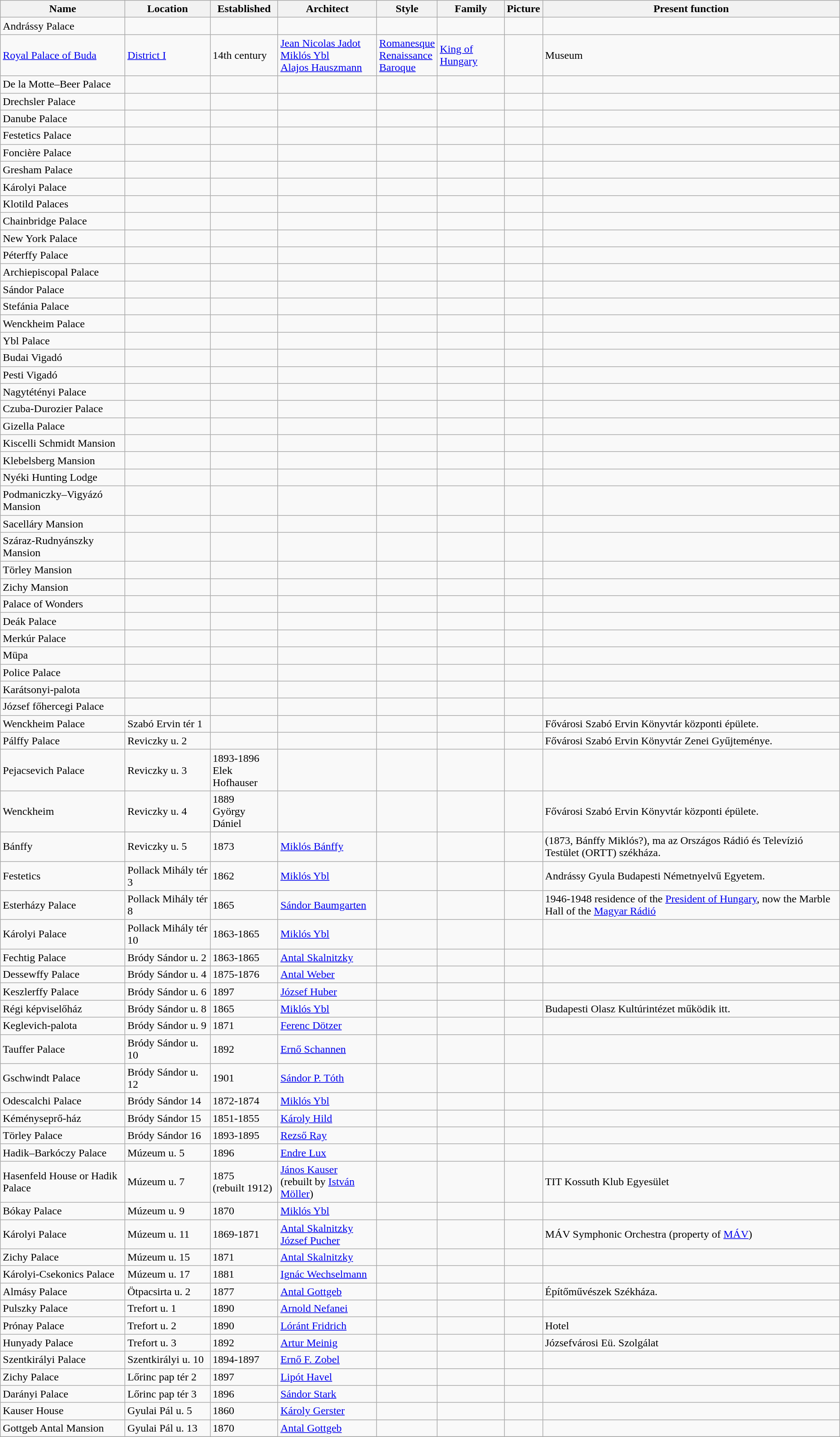<table class="sortable wikitable">
<tr>
<th>Name</th>
<th>Location</th>
<th>Established</th>
<th>Architect</th>
<th>Style</th>
<th>Family</th>
<th>Picture</th>
<th>Present function</th>
</tr>
<tr>
<td>Andrássy Palace</td>
<td></td>
<td></td>
<td></td>
<td></td>
<td></td>
<td></td>
<td></td>
</tr>
<tr>
<td><a href='#'>Royal Palace of Buda</a></td>
<td><a href='#'>District I</a></td>
<td>14th century</td>
<td><a href='#'>Jean Nicolas Jadot</a> <br><a href='#'>Miklós Ybl</a> <br><a href='#'>Alajos Hauszmann</a></td>
<td><a href='#'>Romanesque</a> <br><a href='#'>Renaissance</a> <br><a href='#'>Baroque</a></td>
<td><a href='#'>King of Hungary</a></td>
<td></td>
<td>Museum</td>
</tr>
<tr>
<td>De la Motte–Beer Palace</td>
<td></td>
<td></td>
<td></td>
<td></td>
<td></td>
<td></td>
<td></td>
</tr>
<tr>
<td>Drechsler Palace</td>
<td></td>
<td></td>
<td></td>
<td></td>
<td></td>
<td></td>
<td></td>
</tr>
<tr>
<td>Danube Palace</td>
<td></td>
<td></td>
<td></td>
<td></td>
<td></td>
<td></td>
<td></td>
</tr>
<tr>
<td>Festetics Palace</td>
<td></td>
<td></td>
<td></td>
<td></td>
<td></td>
<td></td>
<td></td>
</tr>
<tr>
<td>Foncière Palace</td>
<td></td>
<td></td>
<td></td>
<td></td>
<td></td>
<td></td>
<td></td>
</tr>
<tr>
<td>Gresham Palace</td>
<td></td>
<td></td>
<td></td>
<td></td>
<td></td>
<td></td>
<td></td>
</tr>
<tr>
<td>Károlyi Palace</td>
<td></td>
<td></td>
<td></td>
<td></td>
<td></td>
<td></td>
<td></td>
</tr>
<tr>
<td>Klotild Palaces</td>
<td></td>
<td></td>
<td></td>
<td></td>
<td></td>
<td></td>
<td></td>
</tr>
<tr>
<td>Chainbridge Palace</td>
<td></td>
<td></td>
<td></td>
<td></td>
<td></td>
<td></td>
<td></td>
</tr>
<tr>
<td>New York Palace</td>
<td></td>
<td></td>
<td></td>
<td></td>
<td></td>
<td></td>
<td></td>
</tr>
<tr>
<td>Péterffy Palace</td>
<td></td>
<td></td>
<td></td>
<td></td>
<td></td>
<td></td>
<td></td>
</tr>
<tr>
<td>Archiepiscopal  Palace</td>
<td></td>
<td></td>
<td></td>
<td></td>
<td></td>
<td></td>
<td></td>
</tr>
<tr>
<td>Sándor Palace</td>
<td></td>
<td></td>
<td></td>
<td></td>
<td></td>
<td></td>
<td></td>
</tr>
<tr>
<td>Stefánia Palace</td>
<td></td>
<td></td>
<td></td>
<td></td>
<td></td>
<td></td>
<td></td>
</tr>
<tr>
<td>Wenckheim Palace</td>
<td></td>
<td></td>
<td></td>
<td></td>
<td></td>
<td></td>
<td></td>
</tr>
<tr>
<td>Ybl Palace</td>
<td></td>
<td></td>
<td></td>
<td></td>
<td></td>
<td></td>
<td></td>
</tr>
<tr>
<td>Budai Vigadó</td>
<td></td>
<td></td>
<td></td>
<td></td>
<td></td>
<td></td>
<td></td>
</tr>
<tr>
<td>Pesti Vigadó</td>
<td></td>
<td></td>
<td></td>
<td></td>
<td></td>
<td></td>
<td></td>
</tr>
<tr>
<td>Nagytétényi Palace</td>
<td></td>
<td></td>
<td></td>
<td></td>
<td></td>
<td></td>
<td></td>
</tr>
<tr>
<td>Czuba-Durozier Palace</td>
<td></td>
<td></td>
<td></td>
<td></td>
<td></td>
<td></td>
<td></td>
</tr>
<tr>
<td>Gizella Palace</td>
<td></td>
<td></td>
<td></td>
<td></td>
<td></td>
<td></td>
<td></td>
</tr>
<tr>
<td>Kiscelli Schmidt Mansion</td>
<td></td>
<td></td>
<td></td>
<td></td>
<td></td>
<td></td>
<td></td>
</tr>
<tr>
<td>Klebelsberg Mansion</td>
<td></td>
<td></td>
<td></td>
<td></td>
<td></td>
<td></td>
<td></td>
</tr>
<tr>
<td>Nyéki Hunting Lodge</td>
<td></td>
<td></td>
<td></td>
<td></td>
<td></td>
<td></td>
<td></td>
</tr>
<tr>
<td>Podmaniczky–Vigyázó Mansion</td>
<td></td>
<td></td>
<td></td>
<td></td>
<td></td>
<td></td>
<td></td>
</tr>
<tr>
<td>Sacelláry Mansion</td>
<td></td>
<td></td>
<td></td>
<td></td>
<td></td>
<td></td>
<td></td>
</tr>
<tr>
<td>Száraz-Rudnyánszky Mansion</td>
<td></td>
<td></td>
<td></td>
<td></td>
<td></td>
<td></td>
<td></td>
</tr>
<tr>
<td>Törley Mansion</td>
<td></td>
<td></td>
<td></td>
<td></td>
<td></td>
<td></td>
<td></td>
</tr>
<tr>
<td>Zichy Mansion</td>
<td></td>
<td></td>
<td></td>
<td></td>
<td></td>
<td></td>
<td></td>
</tr>
<tr>
<td>Palace of Wonders</td>
<td></td>
<td></td>
<td></td>
<td></td>
<td></td>
<td></td>
<td></td>
</tr>
<tr>
<td>Deák Palace</td>
<td></td>
<td></td>
<td></td>
<td></td>
<td></td>
<td></td>
<td></td>
</tr>
<tr>
<td>Merkúr Palace</td>
<td></td>
<td></td>
<td></td>
<td></td>
<td></td>
<td></td>
<td></td>
</tr>
<tr>
<td>Müpa</td>
<td></td>
<td></td>
<td></td>
<td></td>
<td></td>
<td></td>
<td></td>
</tr>
<tr>
<td>Police Palace</td>
<td></td>
<td></td>
<td></td>
<td></td>
<td></td>
<td></td>
<td></td>
</tr>
<tr>
<td>Karátsonyi-palota</td>
<td></td>
<td></td>
<td></td>
<td></td>
<td></td>
<td></td>
<td></td>
</tr>
<tr>
<td>József főhercegi Palace</td>
<td></td>
<td></td>
<td></td>
<td></td>
<td></td>
<td></td>
<td></td>
</tr>
<tr>
<td>Wenckheim Palace</td>
<td>Szabó Ervin tér 1</td>
<td></td>
<td></td>
<td></td>
<td></td>
<td></td>
<td>Fővárosi Szabó Ervin Könyvtár központi épülete.</td>
</tr>
<tr>
<td>Pálffy Palace</td>
<td>Reviczky u. 2</td>
<td></td>
<td></td>
<td></td>
<td></td>
<td></td>
<td>Fővárosi Szabó Ervin Könyvtár Zenei Gyűjteménye.</td>
</tr>
<tr>
<td>Pejacsevich Palace</td>
<td>Reviczky u. 3</td>
<td>1893-1896 <br>Elek Hofhauser</td>
<td></td>
<td></td>
<td></td>
<td></td>
<td></td>
</tr>
<tr>
<td>Wenckheim</td>
<td>Reviczky u. 4</td>
<td>1889 <br>György Dániel</td>
<td></td>
<td></td>
<td></td>
<td></td>
<td>Fővárosi Szabó Ervin Könyvtár központi épülete.</td>
</tr>
<tr>
<td>Bánffy</td>
<td>Reviczky u. 5</td>
<td>1873</td>
<td><a href='#'>Miklós Bánffy</a></td>
<td></td>
<td></td>
<td></td>
<td>(1873, Bánffy Miklós?), ma az Országos Rádió és Televízió Testület (ORTT) székháza.</td>
</tr>
<tr>
<td>Festetics</td>
<td>Pollack Mihály tér 3</td>
<td>1862</td>
<td><a href='#'>Miklós Ybl</a></td>
<td></td>
<td></td>
<td></td>
<td>Andrássy Gyula Budapesti Németnyelvű Egyetem.</td>
</tr>
<tr>
<td>Esterházy Palace</td>
<td>Pollack Mihály tér 8</td>
<td>1865</td>
<td><a href='#'>Sándor Baumgarten</a></td>
<td></td>
<td></td>
<td></td>
<td>1946-1948 residence of the <a href='#'>President of Hungary</a>, now the Marble Hall of the <a href='#'>Magyar Rádió</a></td>
</tr>
<tr>
<td>Károlyi Palace</td>
<td>Pollack Mihály tér 10</td>
<td>1863-1865</td>
<td><a href='#'>Miklós Ybl</a></td>
<td></td>
<td></td>
<td></td>
<td></td>
</tr>
<tr>
<td>Fechtig Palace</td>
<td>Bródy Sándor u. 2</td>
<td>1863-1865</td>
<td><a href='#'>Antal Skalnitzky</a></td>
<td></td>
<td></td>
<td></td>
<td></td>
</tr>
<tr>
<td>Dessewffy Palace</td>
<td>Bródy Sándor u. 4</td>
<td>1875-1876</td>
<td><a href='#'>Antal Weber</a></td>
<td></td>
<td></td>
<td></td>
<td></td>
</tr>
<tr>
<td>Keszlerffy Palace</td>
<td>Bródy Sándor u. 6</td>
<td>1897</td>
<td><a href='#'>József Huber</a></td>
<td></td>
<td></td>
<td></td>
<td></td>
</tr>
<tr>
<td>Régi képviselőház</td>
<td>Bródy Sándor u. 8</td>
<td>1865</td>
<td><a href='#'>Miklós Ybl</a></td>
<td></td>
<td></td>
<td></td>
<td>Budapesti Olasz Kultúrintézet működik itt.</td>
</tr>
<tr>
<td>Keglevich-palota</td>
<td>Bródy Sándor u. 9</td>
<td>1871</td>
<td><a href='#'>Ferenc Dötzer</a></td>
<td></td>
<td></td>
<td></td>
<td></td>
</tr>
<tr>
<td>Tauffer Palace</td>
<td>Bródy Sándor u. 10</td>
<td>1892</td>
<td><a href='#'>Ernő Schannen</a></td>
<td></td>
<td></td>
<td></td>
<td></td>
</tr>
<tr>
<td>Gschwindt Palace</td>
<td>Bródy Sándor u. 12</td>
<td>1901</td>
<td><a href='#'>Sándor P. Tóth</a></td>
<td></td>
<td></td>
<td></td>
<td></td>
</tr>
<tr>
<td>Odescalchi Palace</td>
<td>Bródy Sándor 14</td>
<td>1872-1874</td>
<td><a href='#'>Miklós Ybl</a></td>
<td></td>
<td></td>
<td></td>
<td></td>
</tr>
<tr>
<td>Kéményseprő-ház</td>
<td>Bródy Sándor 15</td>
<td>1851-1855</td>
<td><a href='#'>Károly Hild</a></td>
<td></td>
<td></td>
<td></td>
<td></td>
</tr>
<tr>
<td>Törley Palace</td>
<td>Bródy Sándor 16</td>
<td>1893-1895</td>
<td><a href='#'>Rezső Ray</a></td>
<td></td>
<td></td>
<td></td>
<td></td>
</tr>
<tr>
<td>Hadik–Barkóczy Palace</td>
<td>Múzeum u. 5</td>
<td>1896</td>
<td><a href='#'>Endre Lux</a></td>
<td></td>
<td></td>
<td></td>
<td></td>
</tr>
<tr>
<td>Hasenfeld House or Hadik Palace</td>
<td>Múzeum u. 7</td>
<td>1875 <br>(rebuilt 1912)</td>
<td><a href='#'>János Kauser</a> <br>(rebuilt by <a href='#'>István Möller</a>)</td>
<td></td>
<td></td>
<td></td>
<td>TIT Kossuth Klub Egyesület</td>
</tr>
<tr>
<td>Bókay Palace</td>
<td>Múzeum u. 9</td>
<td>1870</td>
<td><a href='#'>Miklós Ybl</a></td>
<td></td>
<td></td>
<td></td>
<td></td>
</tr>
<tr>
<td>Károlyi Palace</td>
<td>Múzeum u. 11</td>
<td>1869-1871</td>
<td><a href='#'>Antal Skalnitzky</a> <br><a href='#'>József Pucher</a></td>
<td></td>
<td></td>
<td></td>
<td>MÁV Symphonic Orchestra (property of <a href='#'>MÁV</a>)</td>
</tr>
<tr>
<td>Zichy Palace</td>
<td>Múzeum u. 15</td>
<td>1871</td>
<td><a href='#'>Antal Skalnitzky</a></td>
<td></td>
<td></td>
<td></td>
<td></td>
</tr>
<tr>
<td>Károlyi-Csekonics Palace</td>
<td>Múzeum u. 17</td>
<td>1881</td>
<td><a href='#'>Ignác Wechselmann</a></td>
<td></td>
<td></td>
<td></td>
<td></td>
</tr>
<tr>
<td>Almásy Palace</td>
<td>Ötpacsirta u. 2</td>
<td>1877</td>
<td><a href='#'>Antal Gottgeb</a></td>
<td></td>
<td></td>
<td></td>
<td>Építőművészek Székháza.</td>
</tr>
<tr>
<td>Pulszky Palace</td>
<td>Trefort u. 1</td>
<td>1890</td>
<td><a href='#'>Arnold Nefanei</a></td>
<td></td>
<td></td>
<td></td>
<td></td>
</tr>
<tr>
<td>Prónay Palace</td>
<td>Trefort u. 2</td>
<td>1890</td>
<td><a href='#'>Lóránt Fridrich</a></td>
<td></td>
<td></td>
<td></td>
<td>Hotel</td>
</tr>
<tr>
<td>Hunyady Palace</td>
<td>Trefort u. 3</td>
<td>1892</td>
<td><a href='#'>Artur Meinig</a></td>
<td></td>
<td></td>
<td></td>
<td>Józsefvárosi Eü. Szolgálat</td>
</tr>
<tr>
<td>Szentkirályi Palace</td>
<td>Szentkirályi u. 10</td>
<td>1894-1897</td>
<td><a href='#'>Ernő F. Zobel</a></td>
<td></td>
<td></td>
<td></td>
<td></td>
</tr>
<tr>
<td>Zichy Palace</td>
<td>Lőrinc pap tér 2</td>
<td>1897</td>
<td><a href='#'>Lipót Havel</a></td>
<td></td>
<td></td>
<td></td>
<td></td>
</tr>
<tr>
<td>Darányi Palace</td>
<td>Lőrinc pap tér 3</td>
<td>1896</td>
<td><a href='#'>Sándor Stark</a></td>
<td></td>
<td></td>
<td></td>
<td></td>
</tr>
<tr>
<td>Kauser House</td>
<td>Gyulai Pál u. 5</td>
<td>1860</td>
<td><a href='#'>Károly Gerster</a></td>
<td></td>
<td></td>
<td></td>
<td></td>
</tr>
<tr>
<td>Gottgeb Antal Mansion</td>
<td>Gyulai Pál u. 13</td>
<td>1870</td>
<td><a href='#'>Antal Gottgeb</a></td>
<td></td>
<td></td>
<td></td>
<td></td>
</tr>
<tr>
</tr>
</table>
